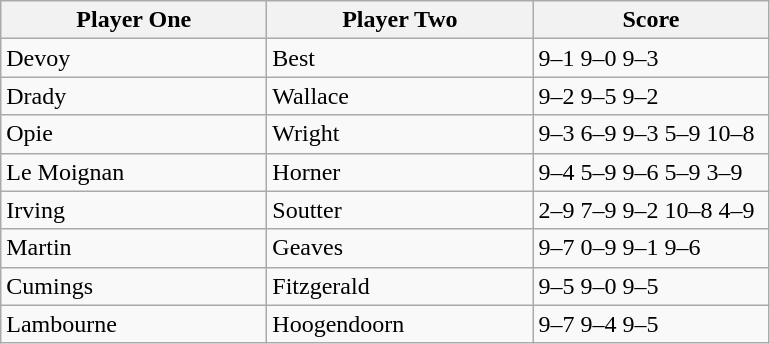<table class="wikitable">
<tr>
<th width=170>Player One</th>
<th width=170>Player Two</th>
<th width=150>Score</th>
</tr>
<tr>
<td> Devoy</td>
<td> Best</td>
<td>9–1 9–0 9–3</td>
</tr>
<tr>
<td> Drady</td>
<td> Wallace</td>
<td>9–2 9–5 9–2</td>
</tr>
<tr>
<td> Opie</td>
<td> Wright</td>
<td>9–3 6–9 9–3 5–9 10–8</td>
</tr>
<tr>
<td> Le Moignan</td>
<td> Horner</td>
<td>9–4 5–9 9–6 5–9 3–9</td>
</tr>
<tr>
<td> Irving</td>
<td> Soutter</td>
<td>2–9 7–9 9–2 10–8 4–9</td>
</tr>
<tr>
<td> Martin</td>
<td> Geaves</td>
<td>9–7 0–9 9–1 9–6</td>
</tr>
<tr>
<td> Cumings</td>
<td> Fitzgerald</td>
<td>9–5 9–0 9–5</td>
</tr>
<tr>
<td> Lambourne</td>
<td> Hoogendoorn</td>
<td>9–7 9–4 9–5</td>
</tr>
</table>
